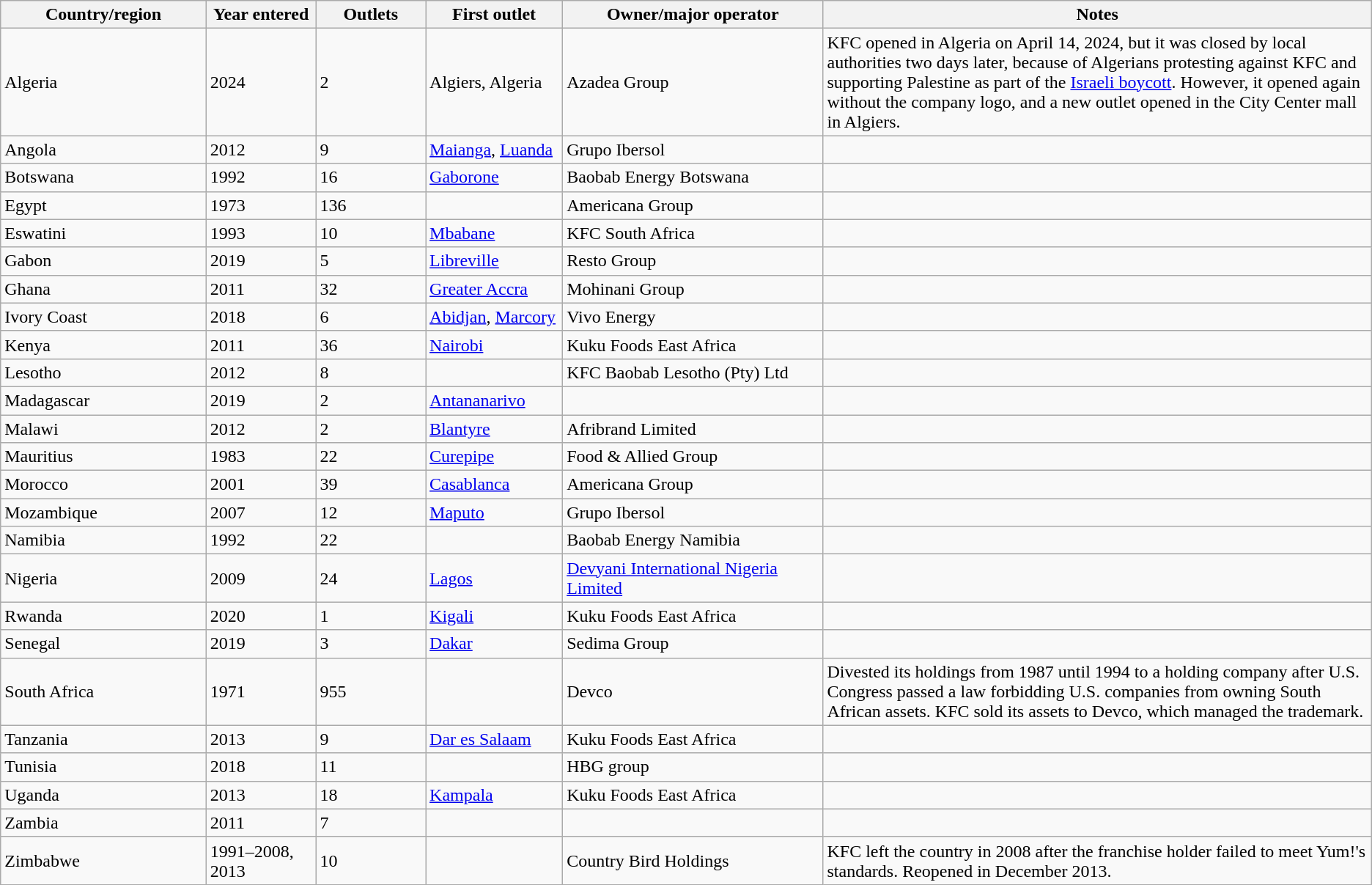<table class="wikitable sortable">
<tr>
<th style="width:15%">Country/region</th>
<th style="width:8%">Year entered</th>
<th style="width:8%">Outlets</th>
<th style="width:10%">First outlet</th>
<th style="width:19%">Owner/major operator</th>
<th style="width:40%">Notes</th>
</tr>
<tr>
<td>Algeria</td>
<td>2024</td>
<td>2</td>
<td>Algiers, Algeria</td>
<td>Azadea Group</td>
<td>KFC opened in Algeria on April 14, 2024, but it was closed by local authorities two days later, because of Algerians protesting against KFC and supporting Palestine as part of the <a href='#'>Israeli boycott</a>. However, it opened again without the company logo, and a new outlet opened in the City Center mall in Algiers.</td>
</tr>
<tr>
<td>Angola</td>
<td>2012</td>
<td>9</td>
<td><a href='#'>Maianga</a>, <a href='#'>Luanda</a></td>
<td>Grupo Ibersol</td>
<td></td>
</tr>
<tr>
<td>Botswana</td>
<td>1992</td>
<td>16</td>
<td><a href='#'>Gaborone</a></td>
<td>Baobab Energy Botswana</td>
<td></td>
</tr>
<tr>
<td>Egypt</td>
<td>1973</td>
<td>136</td>
<td></td>
<td>Americana Group</td>
<td></td>
</tr>
<tr>
<td>Eswatini</td>
<td>1993</td>
<td>10</td>
<td><a href='#'>Mbabane</a></td>
<td>KFC South Africa</td>
<td></td>
</tr>
<tr>
<td>Gabon</td>
<td>2019</td>
<td>5</td>
<td><a href='#'>Libreville</a></td>
<td>Resto Group</td>
<td></td>
</tr>
<tr>
<td>Ghana</td>
<td>2011</td>
<td>32</td>
<td><a href='#'>Greater Accra</a></td>
<td>Mohinani Group</td>
<td></td>
</tr>
<tr>
<td>Ivory Coast</td>
<td>2018</td>
<td>6</td>
<td><a href='#'>Abidjan</a>, <a href='#'>Marcory</a></td>
<td>Vivo Energy</td>
<td></td>
</tr>
<tr>
<td>Kenya</td>
<td>2011</td>
<td>36</td>
<td><a href='#'>Nairobi</a></td>
<td>Kuku Foods East Africa</td>
<td></td>
</tr>
<tr>
<td>Lesotho</td>
<td>2012</td>
<td>8</td>
<td></td>
<td>KFC Baobab Lesotho (Pty) Ltd</td>
<td></td>
</tr>
<tr>
<td>Madagascar</td>
<td>2019</td>
<td>2</td>
<td><a href='#'>Antananarivo</a></td>
<td></td>
<td></td>
</tr>
<tr>
<td>Malawi</td>
<td>2012</td>
<td>2</td>
<td><a href='#'>Blantyre</a></td>
<td>Afribrand Limited</td>
<td></td>
</tr>
<tr>
<td>Mauritius</td>
<td>1983</td>
<td>22</td>
<td><a href='#'>Curepipe</a></td>
<td>Food & Allied Group</td>
<td></td>
</tr>
<tr>
<td>Morocco</td>
<td>2001</td>
<td>39</td>
<td><a href='#'>Casablanca</a></td>
<td>Americana Group</td>
<td></td>
</tr>
<tr>
<td>Mozambique</td>
<td>2007</td>
<td>12</td>
<td><a href='#'>Maputo</a></td>
<td>Grupo Ibersol</td>
<td></td>
</tr>
<tr>
<td>Namibia</td>
<td>1992</td>
<td>22</td>
<td></td>
<td>Baobab Energy Namibia</td>
<td></td>
</tr>
<tr>
<td>Nigeria</td>
<td>2009</td>
<td>24</td>
<td><a href='#'>Lagos</a></td>
<td><a href='#'>Devyani International Nigeria Limited</a></td>
<td></td>
</tr>
<tr>
<td>Rwanda</td>
<td>2020</td>
<td>1</td>
<td><a href='#'>Kigali</a></td>
<td>Kuku Foods East Africa</td>
<td></td>
</tr>
<tr>
<td>Senegal</td>
<td>2019</td>
<td>3</td>
<td><a href='#'>Dakar</a></td>
<td>Sedima Group</td>
<td></td>
</tr>
<tr>
<td>South Africa</td>
<td>1971</td>
<td>955</td>
<td></td>
<td>Devco</td>
<td>Divested its holdings from 1987 until 1994 to a holding company after U.S. Congress passed a law forbidding U.S. companies from owning South African assets. KFC sold its assets to Devco, which managed the trademark.</td>
</tr>
<tr>
<td>Tanzania</td>
<td>2013</td>
<td>9</td>
<td><a href='#'>Dar es Salaam</a></td>
<td>Kuku Foods East Africa</td>
<td></td>
</tr>
<tr>
<td>Tunisia</td>
<td>2018</td>
<td>11</td>
<td></td>
<td>HBG group</td>
<td></td>
</tr>
<tr>
<td>Uganda</td>
<td>2013</td>
<td>18</td>
<td><a href='#'>Kampala</a></td>
<td>Kuku Foods East Africa</td>
<td></td>
</tr>
<tr>
<td>Zambia</td>
<td>2011</td>
<td>7</td>
<td></td>
<td></td>
<td></td>
</tr>
<tr>
<td>Zimbabwe</td>
<td>1991–2008, 2013</td>
<td>10</td>
<td></td>
<td>Country Bird Holdings</td>
<td>KFC left the country in 2008 after the franchise holder failed to meet Yum!'s standards. Reopened in December 2013.</td>
</tr>
</table>
